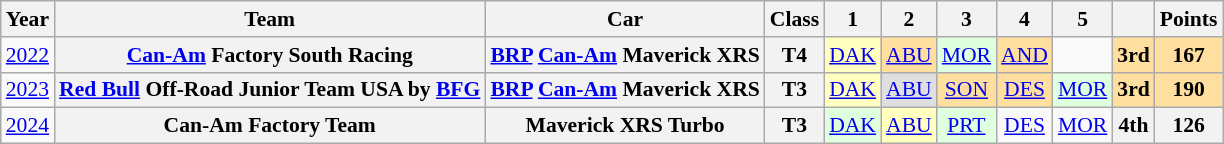<table class="wikitable" style="text-align:center; font-size:90%">
<tr>
<th>Year</th>
<th>Team</th>
<th>Car</th>
<th>Class</th>
<th>1</th>
<th>2</th>
<th>3</th>
<th>4</th>
<th>5</th>
<th></th>
<th>Points</th>
</tr>
<tr>
<td><a href='#'>2022</a></td>
<th><a href='#'>Can-Am</a> Factory South Racing</th>
<th><a href='#'>BRP</a> <a href='#'>Can-Am</a> Maverick XRS</th>
<th>T4</th>
<td style="background:#ffffbf;"><a href='#'>DAK</a><br></td>
<td style="background:#ffdf9f;"><a href='#'>ABU</a><br></td>
<td style="background:#dfffdf;"><a href='#'>MOR</a><br></td>
<td style="background:#ffdf9f;"><a href='#'>AND</a><br></td>
<td></td>
<th style="background:#ffdf9f;">3rd</th>
<th style="background:#ffdf9f;">167</th>
</tr>
<tr>
<td><a href='#'>2023</a></td>
<th><a href='#'>Red Bull</a> Off-Road Junior Team USA by <a href='#'>BFG</a></th>
<th><a href='#'>BRP</a> <a href='#'>Can-Am</a> Maverick XRS</th>
<th>T3</th>
<td style="background:#ffffbf;"><a href='#'>DAK</a><br></td>
<td style="background:#dfdfdf;"><a href='#'>ABU</a><br></td>
<td style="background:#ffdf9f;"><a href='#'>SON</a><br></td>
<td style="background:#ffdf9f;"><a href='#'>DES</a><br></td>
<td style="background:#dfffdf;"><a href='#'>MOR</a><br></td>
<th style="background:#FFDF9F;">3rd</th>
<th style="background:#FFDF9F;">190</th>
</tr>
<tr>
<td><a href='#'>2024</a></td>
<th>Can-Am Factory Team</th>
<th>Maverick XRS Turbo</th>
<th>T3</th>
<td style="background:#DFFFDF;"><a href='#'>DAK</a><br></td>
<td style="background:#FFFFBF;"><a href='#'>ABU</a><br></td>
<td style="background:#DFFFDF;"><a href='#'>PRT</a><br></td>
<td style="background:#;"><a href='#'>DES</a></td>
<td style="background:#;"><a href='#'>MOR</a></td>
<th>4th</th>
<th>126</th>
</tr>
</table>
